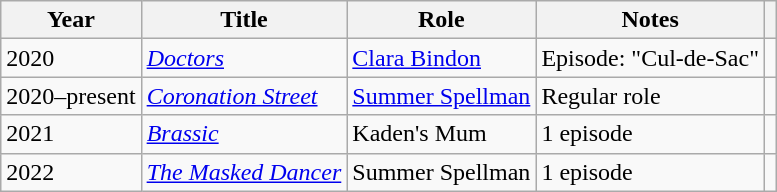<table class="wikitable">
<tr>
<th>Year</th>
<th>Title</th>
<th>Role</th>
<th>Notes</th>
<th></th>
</tr>
<tr>
<td>2020</td>
<td><em><a href='#'>Doctors</a></em></td>
<td><a href='#'>Clara Bindon</a></td>
<td>Episode: "Cul-de-Sac"</td>
<td align="center"></td>
</tr>
<tr>
<td>2020–present</td>
<td><em><a href='#'>Coronation Street</a></em></td>
<td><a href='#'>Summer Spellman</a></td>
<td>Regular role</td>
<td align="center"></td>
</tr>
<tr>
<td>2021</td>
<td><em><a href='#'>Brassic</a></em></td>
<td>Kaden's Mum</td>
<td>1 episode</td>
<td align="center"></td>
</tr>
<tr>
<td>2022</td>
<td><em><a href='#'>The Masked Dancer</a></em></td>
<td>Summer Spellman</td>
<td>1 episode</td>
<td align="center"></td>
</tr>
</table>
